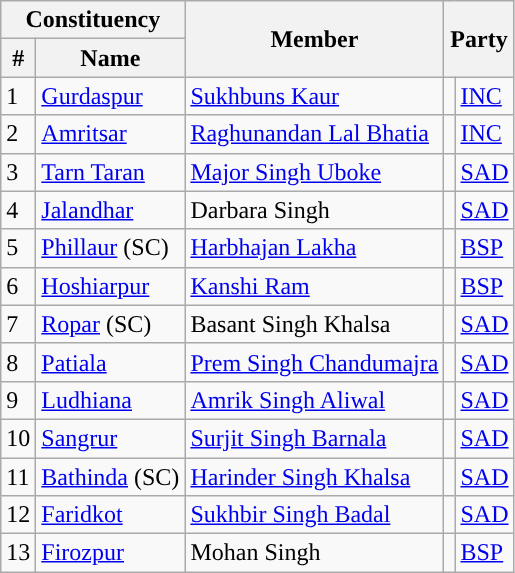<table class="wikitable sortable">
<tr>
<th colspan="2">Constituency</th>
<th rowspan="2">Member</th>
<th colspan="2" rowspan="2">Party</th>
</tr>
<tr>
<th>#</th>
<th>Name</th>
</tr>
<tr>
<td>1</td>
<td><a href='#'>Gurdaspur</a></td>
<td><a href='#'>Sukhbuns Kaur</a></td>
<td style="background-color: "></td>
<td><a href='#'>INC</a></td>
</tr>
<tr>
<td>2</td>
<td><a href='#'>Amritsar</a></td>
<td><a href='#'>Raghunandan Lal Bhatia</a></td>
<td style="background-color: "></td>
<td><a href='#'>INC</a></td>
</tr>
<tr>
<td>3</td>
<td><a href='#'>Tarn Taran</a></td>
<td><a href='#'>Major Singh Uboke</a></td>
<td style="background-color: "></td>
<td><a href='#'>SAD</a></td>
</tr>
<tr>
<td>4</td>
<td><a href='#'>Jalandhar</a></td>
<td>Darbara Singh</td>
<td style="background-color: "></td>
<td><a href='#'>SAD</a></td>
</tr>
<tr>
<td>5</td>
<td><a href='#'>Phillaur</a> (SC)</td>
<td><a href='#'>Harbhajan Lakha</a></td>
<td style="background-color: "></td>
<td><a href='#'>BSP</a></td>
</tr>
<tr>
<td>6</td>
<td><a href='#'>Hoshiarpur</a></td>
<td><a href='#'>Kanshi Ram</a></td>
<td style="background-color: "></td>
<td><a href='#'>BSP</a></td>
</tr>
<tr>
<td>7</td>
<td><a href='#'>Ropar</a> (SC)</td>
<td>Basant Singh Khalsa</td>
<td style="background-color: "></td>
<td><a href='#'>SAD</a></td>
</tr>
<tr>
<td>8</td>
<td><a href='#'>Patiala</a></td>
<td><a href='#'>Prem Singh Chandumajra</a></td>
<td style="background-color: "></td>
<td><a href='#'>SAD</a></td>
</tr>
<tr>
<td>9</td>
<td><a href='#'>Ludhiana</a></td>
<td><a href='#'>Amrik Singh Aliwal</a></td>
<td style="background-color: "></td>
<td><a href='#'>SAD</a></td>
</tr>
<tr>
<td>10</td>
<td><a href='#'>Sangrur</a></td>
<td><a href='#'>Surjit Singh Barnala</a></td>
<td style="background-color: "></td>
<td><a href='#'>SAD</a></td>
</tr>
<tr>
<td>11</td>
<td><a href='#'>Bathinda</a> (SC)</td>
<td><a href='#'>Harinder Singh Khalsa</a></td>
<td style="background-color: "></td>
<td><a href='#'>SAD</a></td>
</tr>
<tr>
<td>12</td>
<td><a href='#'>Faridkot</a></td>
<td><a href='#'>Sukhbir Singh Badal</a></td>
<td style="background-color: "></td>
<td><a href='#'>SAD</a></td>
</tr>
<tr>
<td>13</td>
<td><a href='#'>Firozpur</a></td>
<td>Mohan Singh</td>
<td style="background-color: "></td>
<td><a href='#'>BSP</a></td>
</tr>
</table>
